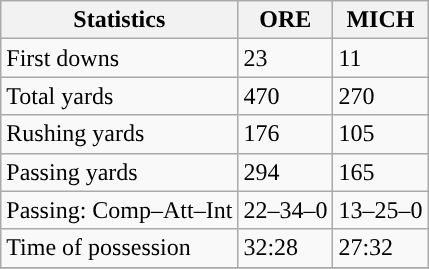<table class="wikitable" style="float: left;">
<tr>
<th>Statistics</th>
<th>ORE</th>
<th>MICH</th>
</tr>
<tr>
<td>First downs</td>
<td>23</td>
<td>11</td>
</tr>
<tr>
<td>Total yards</td>
<td>470</td>
<td>270</td>
</tr>
<tr>
<td>Rushing yards</td>
<td>176</td>
<td>105</td>
</tr>
<tr>
<td>Passing yards</td>
<td>294</td>
<td>165</td>
</tr>
<tr>
<td>Passing: Comp–Att–Int</td>
<td>22–34–0</td>
<td>13–25–0</td>
</tr>
<tr>
<td>Time of possession</td>
<td>32:28</td>
<td>27:32</td>
</tr>
<tr>
</tr>
</table>
